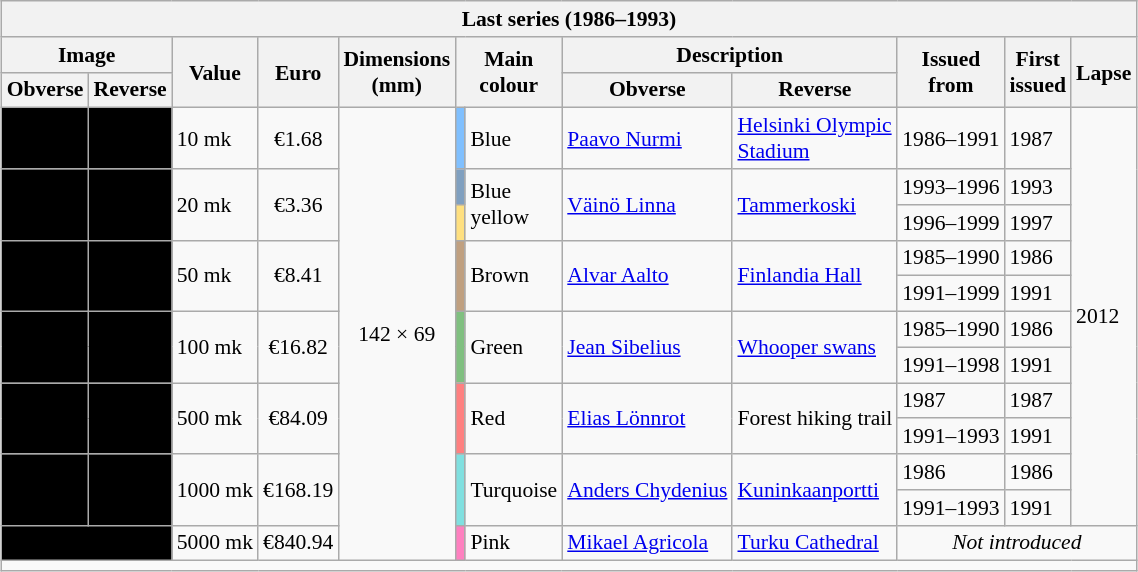<table class="wikitable" style="margin:auto; font-size:90%; border-width:1px;">
<tr>
<th colspan=12>Last series (1986–1993)<br></th>
</tr>
<tr>
<th colspan=2>Image</th>
<th rowspan=2>Value</th>
<th rowspan=2>Euro<br></th>
<th rowspan=2>Dimensions<br>(mm)</th>
<th rowspan=2 colspan=2>Main<br>colour</th>
<th colspan=2>Description</th>
<th rowspan=2>Issued<br>from</th>
<th rowspan=2>First<br>issued</th>
<th rowspan=2>Lapse</th>
</tr>
<tr>
<th>Obverse</th>
<th>Reverse</th>
<th>Obverse</th>
<th>Reverse</th>
</tr>
<tr>
<td style="background:#000; text-align:center;"></td>
<td style="background:#000; text-align:center;"></td>
<td>10 mk</td>
<td align=center>€1.68</td>
<td rowspan=12 align=center>142 × 69</td>
<td style="background:#80C0FF;"></td>
<td>Blue</td>
<td><a href='#'>Paavo Nurmi</a></td>
<td><a href='#'>Helsinki Olympic<br>Stadium</a></td>
<td>1986–1991</td>
<td>1987</td>
<td rowspan=11>2012</td>
</tr>
<tr>
<td rowspan=2 style="background:#000; text-align:center;"></td>
<td rowspan=2 style="background:#000; text-align:center;"></td>
<td rowspan=2>20 mk</td>
<td rowspan=2 align=center>€3.36</td>
<td style="background:#80A0C0;"></td>
<td rowspan=2>Blue<br>yellow</td>
<td rowspan=2><a href='#'>Väinö Linna</a></td>
<td rowspan=2><a href='#'>Tammerkoski</a></td>
<td>1993–1996</td>
<td>1993</td>
</tr>
<tr>
<td style="background:#FFE080;"></td>
<td>1996–1999</td>
<td>1997</td>
</tr>
<tr>
<td rowspan=2 style="background:#000; text-align:center;"></td>
<td rowspan=2 style="background:#000; text-align:center;"></td>
<td rowspan=2>50 mk</td>
<td rowspan=2 align=center>€8.41</td>
<td rowspan=2 style="background:#C0A080;"></td>
<td rowspan=2>Brown</td>
<td rowspan=2><a href='#'>Alvar Aalto</a></td>
<td rowspan=2><a href='#'>Finlandia Hall</a></td>
<td>1985–1990</td>
<td>1986</td>
</tr>
<tr>
<td>1991–1999</td>
<td>1991</td>
</tr>
<tr>
<td rowspan=2 style="background:#000; text-align:center;"></td>
<td rowspan=2 style="background:#000; text-align:center;"></td>
<td rowspan=2>100 mk</td>
<td rowspan=2 align=center>€16.82</td>
<td rowspan=2 style="background:#80C080;"></td>
<td rowspan=2>Green</td>
<td rowspan=2><a href='#'>Jean Sibelius</a></td>
<td rowspan=2><a href='#'>Whooper swans</a></td>
<td>1985–1990</td>
<td>1986</td>
</tr>
<tr>
<td>1991–1998</td>
<td>1991</td>
</tr>
<tr>
<td rowspan=2 style="background:#000; text-align:center;"></td>
<td rowspan=2 style="background:#000; text-align:center;"></td>
<td rowspan=2>500 mk</td>
<td rowspan=2 align=center>€84.09</td>
<td rowspan=2 style="background:#FF8080;"></td>
<td rowspan=2>Red</td>
<td rowspan=2><a href='#'>Elias Lönnrot</a></td>
<td rowspan=2>Forest hiking trail</td>
<td>1987</td>
<td>1987</td>
</tr>
<tr>
<td>1991–1993</td>
<td>1991</td>
</tr>
<tr>
<td rowspan=2 style="background:#000; text-align:center;"></td>
<td rowspan=2 style="background:#000; text-align:center;"></td>
<td rowspan=2>1000 mk</td>
<td rowspan=2 align=center>€168.19</td>
<td rowspan=2 style="background:#80E0E0;"></td>
<td rowspan=2>Turquoise</td>
<td rowspan=2><a href='#'>Anders Chydenius</a></td>
<td rowspan=2><a href='#'>Kuninkaanportti</a></td>
<td>1986</td>
<td>1986</td>
</tr>
<tr>
<td>1991–1993</td>
<td>1991</td>
</tr>
<tr>
<td colspan=2 style="background:#000; text-align:center;"></td>
<td>5000 mk</td>
<td align=center>€840.94</td>
<td style="background:#FF80C0;"></td>
<td>Pink</td>
<td><a href='#'>Mikael Agricola</a></td>
<td><a href='#'>Turku Cathedral</a></td>
<td colspan=3 align=center><em>Not introduced</em></td>
</tr>
<tr>
<td colspan=12></td>
</tr>
</table>
